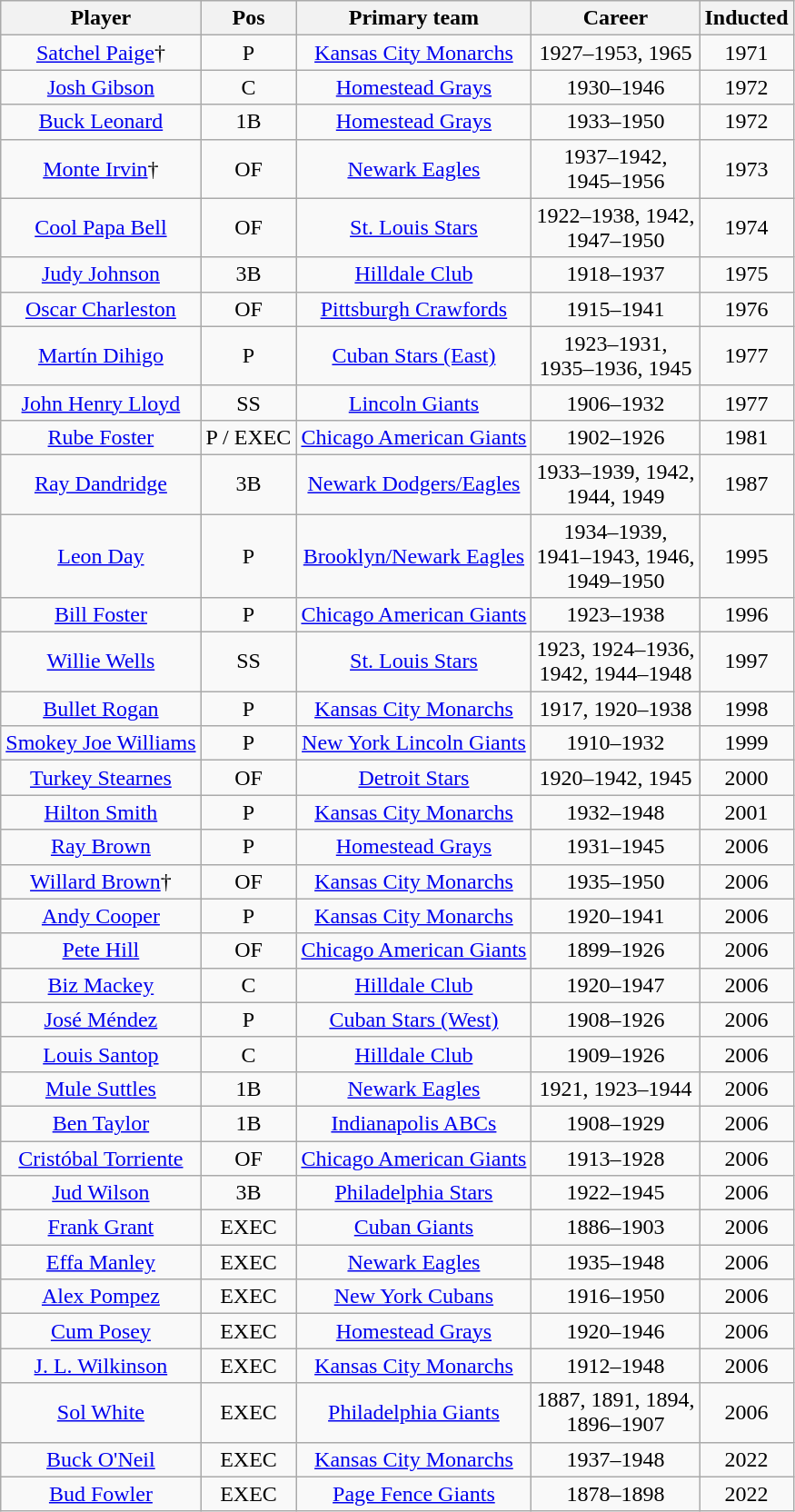<table class="wikitable sortable" style="text-align:center;">
<tr>
<th>Player</th>
<th>Pos</th>
<th>Primary team</th>
<th>Career</th>
<th>Inducted</th>
</tr>
<tr>
<td><a href='#'>Satchel Paige</a>†</td>
<td>P</td>
<td><a href='#'>Kansas City Monarchs</a></td>
<td>1927–1953, 1965</td>
<td>1971</td>
</tr>
<tr>
<td><a href='#'>Josh Gibson</a></td>
<td>C</td>
<td><a href='#'>Homestead Grays</a></td>
<td>1930–1946</td>
<td>1972</td>
</tr>
<tr>
<td><a href='#'>Buck Leonard</a></td>
<td>1B</td>
<td><a href='#'>Homestead Grays</a></td>
<td>1933–1950</td>
<td>1972</td>
</tr>
<tr>
<td><a href='#'>Monte Irvin</a>†</td>
<td>OF</td>
<td><a href='#'>Newark Eagles</a></td>
<td>1937–1942,<br>1945–1956</td>
<td>1973</td>
</tr>
<tr>
<td><a href='#'>Cool Papa Bell</a></td>
<td>OF</td>
<td><a href='#'>St. Louis Stars</a></td>
<td>1922–1938, 1942,<br>1947–1950</td>
<td>1974</td>
</tr>
<tr>
<td><a href='#'>Judy Johnson</a></td>
<td>3B</td>
<td><a href='#'>Hilldale Club</a></td>
<td>1918–1937</td>
<td>1975</td>
</tr>
<tr>
<td><a href='#'>Oscar Charleston</a></td>
<td>OF</td>
<td><a href='#'>Pittsburgh Crawfords</a></td>
<td>1915–1941</td>
<td>1976</td>
</tr>
<tr>
<td><a href='#'>Martín Dihigo</a></td>
<td>P</td>
<td><a href='#'>Cuban Stars (East)</a></td>
<td>1923–1931,<br>1935–1936, 1945</td>
<td>1977</td>
</tr>
<tr>
<td><a href='#'>John Henry Lloyd</a></td>
<td>SS</td>
<td><a href='#'>Lincoln Giants</a></td>
<td>1906–1932</td>
<td>1977</td>
</tr>
<tr>
<td><a href='#'>Rube Foster</a></td>
<td>P / EXEC</td>
<td><a href='#'>Chicago American Giants</a></td>
<td>1902–1926</td>
<td>1981</td>
</tr>
<tr>
<td><a href='#'>Ray Dandridge</a></td>
<td>3B</td>
<td><a href='#'>Newark Dodgers/Eagles</a></td>
<td>1933–1939, 1942,<br>1944, 1949</td>
<td>1987</td>
</tr>
<tr>
<td><a href='#'>Leon Day</a></td>
<td>P</td>
<td><a href='#'>Brooklyn/Newark Eagles</a></td>
<td>1934–1939,<br>1941–1943, 1946,<br>1949–1950</td>
<td>1995</td>
</tr>
<tr>
<td><a href='#'>Bill Foster</a></td>
<td>P</td>
<td><a href='#'>Chicago American Giants</a></td>
<td>1923–1938</td>
<td>1996</td>
</tr>
<tr>
<td><a href='#'>Willie Wells</a></td>
<td>SS</td>
<td><a href='#'>St. Louis Stars</a></td>
<td>1923, 1924–1936,<br>1942, 1944–1948</td>
<td>1997</td>
</tr>
<tr>
<td><a href='#'>Bullet Rogan</a></td>
<td>P</td>
<td><a href='#'>Kansas City Monarchs</a></td>
<td>1917, 1920–1938</td>
<td>1998</td>
</tr>
<tr>
<td><a href='#'>Smokey Joe Williams</a></td>
<td>P</td>
<td><a href='#'>New York Lincoln Giants</a></td>
<td>1910–1932</td>
<td>1999</td>
</tr>
<tr>
<td><a href='#'>Turkey Stearnes</a></td>
<td>OF</td>
<td><a href='#'>Detroit Stars</a></td>
<td>1920–1942, 1945</td>
<td>2000</td>
</tr>
<tr>
<td><a href='#'>Hilton Smith</a></td>
<td>P</td>
<td><a href='#'>Kansas City Monarchs</a></td>
<td>1932–1948</td>
<td>2001</td>
</tr>
<tr>
<td><a href='#'>Ray Brown</a></td>
<td>P</td>
<td><a href='#'>Homestead Grays</a></td>
<td>1931–1945</td>
<td>2006</td>
</tr>
<tr>
<td><a href='#'>Willard Brown</a>†</td>
<td>OF</td>
<td><a href='#'>Kansas City Monarchs</a></td>
<td>1935–1950</td>
<td>2006</td>
</tr>
<tr>
<td><a href='#'>Andy Cooper</a></td>
<td>P</td>
<td><a href='#'>Kansas City Monarchs</a></td>
<td>1920–1941</td>
<td>2006</td>
</tr>
<tr>
<td><a href='#'>Pete Hill</a></td>
<td>OF</td>
<td><a href='#'>Chicago American Giants</a></td>
<td>1899–1926</td>
<td>2006</td>
</tr>
<tr>
<td><a href='#'>Biz Mackey</a></td>
<td>C</td>
<td><a href='#'>Hilldale Club</a></td>
<td>1920–1947</td>
<td>2006</td>
</tr>
<tr>
<td><a href='#'>José Méndez</a></td>
<td>P</td>
<td><a href='#'>Cuban Stars (West)</a></td>
<td>1908–1926</td>
<td>2006</td>
</tr>
<tr>
<td><a href='#'>Louis Santop</a></td>
<td>C</td>
<td><a href='#'>Hilldale Club</a></td>
<td>1909–1926</td>
<td>2006</td>
</tr>
<tr>
<td><a href='#'>Mule Suttles</a></td>
<td>1B</td>
<td><a href='#'>Newark Eagles</a></td>
<td>1921, 1923–1944</td>
<td>2006</td>
</tr>
<tr>
<td><a href='#'>Ben Taylor</a></td>
<td>1B</td>
<td><a href='#'>Indianapolis ABCs</a></td>
<td>1908–1929</td>
<td>2006</td>
</tr>
<tr>
<td><a href='#'>Cristóbal Torriente</a></td>
<td>OF</td>
<td><a href='#'>Chicago American Giants</a></td>
<td>1913–1928</td>
<td>2006</td>
</tr>
<tr>
<td><a href='#'>Jud Wilson</a></td>
<td>3B</td>
<td><a href='#'>Philadelphia Stars</a></td>
<td>1922–1945</td>
<td>2006</td>
</tr>
<tr>
<td><a href='#'>Frank Grant</a></td>
<td>EXEC</td>
<td><a href='#'>Cuban Giants</a></td>
<td>1886–1903</td>
<td>2006</td>
</tr>
<tr>
<td><a href='#'>Effa Manley</a></td>
<td>EXEC</td>
<td><a href='#'>Newark Eagles</a></td>
<td>1935–1948</td>
<td>2006</td>
</tr>
<tr>
<td><a href='#'>Alex Pompez</a></td>
<td>EXEC</td>
<td><a href='#'>New York Cubans</a></td>
<td>1916–1950</td>
<td>2006</td>
</tr>
<tr>
<td><a href='#'>Cum Posey</a></td>
<td>EXEC</td>
<td><a href='#'>Homestead Grays</a></td>
<td>1920–1946</td>
<td>2006</td>
</tr>
<tr>
<td><a href='#'>J. L. Wilkinson</a></td>
<td>EXEC</td>
<td><a href='#'>Kansas City Monarchs</a></td>
<td>1912–1948</td>
<td>2006</td>
</tr>
<tr>
<td><a href='#'>Sol White</a></td>
<td>EXEC</td>
<td><a href='#'>Philadelphia Giants</a></td>
<td>1887, 1891, 1894,<br>1896–1907</td>
<td>2006</td>
</tr>
<tr>
<td><a href='#'>Buck O'Neil</a></td>
<td>EXEC</td>
<td><a href='#'>Kansas City Monarchs</a></td>
<td>1937–1948</td>
<td>2022</td>
</tr>
<tr>
<td><a href='#'>Bud Fowler</a></td>
<td>EXEC</td>
<td><a href='#'>Page Fence Giants</a></td>
<td>1878–1898</td>
<td>2022</td>
</tr>
</table>
